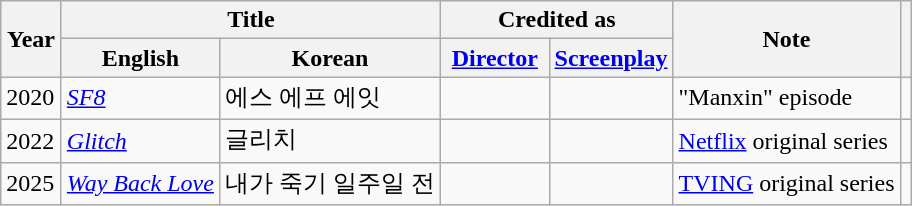<table class="wikitable plainrowheaders">
<tr>
<th rowspan="2" style="width:33px;">Year</th>
<th colspan="2">Title</th>
<th colspan="2">Credited as</th>
<th rowspan="2">Note</th>
<th rowspan="2" class="unsortable"></th>
</tr>
<tr>
<th>English</th>
<th>Korean</th>
<th width="65"><a href='#'>Director</a></th>
<th width="65"><a href='#'>Screenplay</a></th>
</tr>
<tr>
<td>2020</td>
<td><em><a href='#'>SF8</a></em></td>
<td>에스 에프 에잇</td>
<td></td>
<td></td>
<td>"Manxin" episode</td>
<td></td>
</tr>
<tr>
<td>2022</td>
<td><em><a href='#'>Glitch</a></em></td>
<td>글리치</td>
<td></td>
<td></td>
<td><a href='#'>Netflix</a> original series</td>
<td></td>
</tr>
<tr>
<td>2025</td>
<td><em><a href='#'>Way Back Love</a></em></td>
<td>내가 죽기 일주일 전</td>
<td></td>
<td></td>
<td><a href='#'>TVING</a> original series</td>
<td></td>
</tr>
</table>
